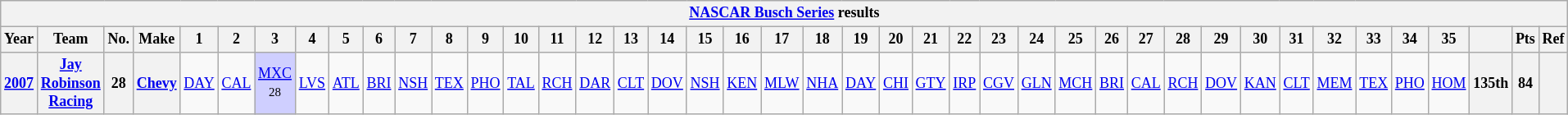<table class="wikitable" style="text-align:center; font-size:75%">
<tr>
<th colspan=45><a href='#'>NASCAR Busch Series</a> results</th>
</tr>
<tr>
<th>Year</th>
<th>Team</th>
<th>No.</th>
<th>Make</th>
<th>1</th>
<th>2</th>
<th>3</th>
<th>4</th>
<th>5</th>
<th>6</th>
<th>7</th>
<th>8</th>
<th>9</th>
<th>10</th>
<th>11</th>
<th>12</th>
<th>13</th>
<th>14</th>
<th>15</th>
<th>16</th>
<th>17</th>
<th>18</th>
<th>19</th>
<th>20</th>
<th>21</th>
<th>22</th>
<th>23</th>
<th>24</th>
<th>25</th>
<th>26</th>
<th>27</th>
<th>28</th>
<th>29</th>
<th>30</th>
<th>31</th>
<th>32</th>
<th>33</th>
<th>34</th>
<th>35</th>
<th></th>
<th>Pts</th>
<th>Ref</th>
</tr>
<tr>
<th><a href='#'>2007</a></th>
<th><a href='#'>Jay Robinson Racing</a></th>
<th>28</th>
<th><a href='#'>Chevy</a></th>
<td><a href='#'>DAY</a></td>
<td><a href='#'>CAL</a></td>
<td style="background:#CFCFFF;"><a href='#'>MXC</a><br><small>28</small></td>
<td><a href='#'>LVS</a></td>
<td><a href='#'>ATL</a></td>
<td><a href='#'>BRI</a></td>
<td><a href='#'>NSH</a></td>
<td><a href='#'>TEX</a></td>
<td><a href='#'>PHO</a></td>
<td><a href='#'>TAL</a></td>
<td><a href='#'>RCH</a></td>
<td><a href='#'>DAR</a></td>
<td><a href='#'>CLT</a></td>
<td><a href='#'>DOV</a></td>
<td><a href='#'>NSH</a></td>
<td><a href='#'>KEN</a></td>
<td><a href='#'>MLW</a></td>
<td><a href='#'>NHA</a></td>
<td><a href='#'>DAY</a></td>
<td><a href='#'>CHI</a></td>
<td><a href='#'>GTY</a></td>
<td><a href='#'>IRP</a></td>
<td><a href='#'>CGV</a></td>
<td><a href='#'>GLN</a></td>
<td><a href='#'>MCH</a></td>
<td><a href='#'>BRI</a></td>
<td><a href='#'>CAL</a></td>
<td><a href='#'>RCH</a></td>
<td><a href='#'>DOV</a></td>
<td><a href='#'>KAN</a></td>
<td><a href='#'>CLT</a></td>
<td><a href='#'>MEM</a></td>
<td><a href='#'>TEX</a></td>
<td><a href='#'>PHO</a></td>
<td><a href='#'>HOM</a></td>
<th>135th</th>
<th>84</th>
<th></th>
</tr>
</table>
